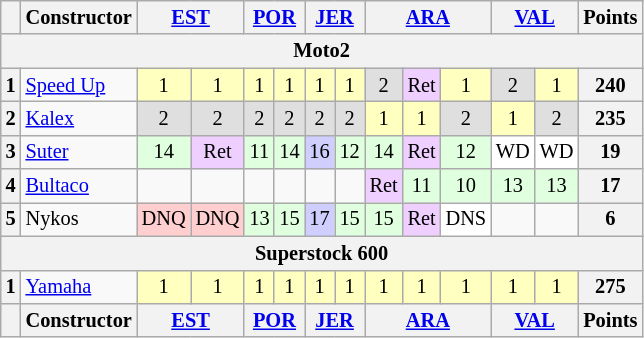<table class="wikitable" style="font-size:85%; text-align:center;">
<tr>
<th></th>
<th>Constructor</th>
<th colspan=2><a href='#'>EST</a><br></th>
<th colspan=2><a href='#'>POR</a><br></th>
<th colspan=2><a href='#'>JER</a><br></th>
<th colspan=3><a href='#'>ARA</a><br></th>
<th colspan=2><a href='#'>VAL</a><br></th>
<th>Points</th>
</tr>
<tr>
<th colspan=14>Moto2</th>
</tr>
<tr>
<th>1</th>
<td align=left> <a href='#'>Speed Up</a></td>
<td style="background:#ffffbf;">1</td>
<td style="background:#ffffbf;">1</td>
<td style="background:#ffffbf;">1</td>
<td style="background:#ffffbf;">1</td>
<td style="background:#ffffbf;">1</td>
<td style="background:#ffffbf;">1</td>
<td style="background:#dfdfdf;">2</td>
<td style="background:#efcfff;">Ret</td>
<td style="background:#ffffbf;">1</td>
<td style="background:#dfdfdf;">2</td>
<td style="background:#ffffbf;">1</td>
<th>240</th>
</tr>
<tr>
<th>2</th>
<td align=left> <a href='#'>Kalex</a></td>
<td style="background:#dfdfdf;">2</td>
<td style="background:#dfdfdf;">2</td>
<td style="background:#dfdfdf;">2</td>
<td style="background:#dfdfdf;">2</td>
<td style="background:#dfdfdf;">2</td>
<td style="background:#dfdfdf;">2</td>
<td style="background:#ffffbf;">1</td>
<td style="background:#ffffbf;">1</td>
<td style="background:#dfdfdf;">2</td>
<td style="background:#ffffbf;">1</td>
<td style="background:#dfdfdf;">2</td>
<th>235</th>
</tr>
<tr>
<th>3</th>
<td align=left> <a href='#'>Suter</a></td>
<td style="background:#dfffdf;">14</td>
<td style="background:#efcfff;">Ret</td>
<td style="background:#dfffdf;">11</td>
<td style="background:#dfffdf;">14</td>
<td style="background:#cfcfff;">16</td>
<td style="background:#dfffdf;">12</td>
<td style="background:#dfffdf;">14</td>
<td style="background:#efcfff;">Ret</td>
<td style="background:#dfffdf;">12</td>
<td style="background:#ffffff;">WD</td>
<td style="background:#ffffff;">WD</td>
<th>19</th>
</tr>
<tr>
<th>4</th>
<td align=left> <a href='#'>Bultaco</a></td>
<td></td>
<td></td>
<td></td>
<td></td>
<td></td>
<td></td>
<td style="background:#efcfff;">Ret</td>
<td style="background:#dfffdf;">11</td>
<td style="background:#dfffdf;">10</td>
<td style="background:#dfffdf;">13</td>
<td style="background:#dfffdf;">13</td>
<th>17</th>
</tr>
<tr>
<th>5</th>
<td align=left> Nykos</td>
<td style="background:#ffcfcf;">DNQ</td>
<td style="background:#ffcfcf;">DNQ</td>
<td style="background:#dfffdf;">13</td>
<td style="background:#dfffdf;">15</td>
<td style="background:#cfcfff;">17</td>
<td style="background:#dfffdf;">15</td>
<td style="background:#dfffdf;">15</td>
<td style="background:#efcfff;">Ret</td>
<td style="background:#ffffff;">DNS</td>
<td></td>
<td></td>
<th>6</th>
</tr>
<tr>
<th colspan=14>Superstock 600</th>
</tr>
<tr>
<th>1</th>
<td align=left> <a href='#'>Yamaha</a></td>
<td style="background:#ffffbf;">1</td>
<td style="background:#ffffbf;">1</td>
<td style="background:#ffffbf;">1</td>
<td style="background:#ffffbf;">1</td>
<td style="background:#ffffbf;">1</td>
<td style="background:#ffffbf;">1</td>
<td style="background:#ffffbf;">1</td>
<td style="background:#ffffbf;">1</td>
<td style="background:#ffffbf;">1</td>
<td style="background:#ffffbf;">1</td>
<td style="background:#ffffbf;">1</td>
<th>275</th>
</tr>
<tr>
<th></th>
<th>Constructor</th>
<th colspan=2><a href='#'>EST</a><br></th>
<th colspan=2><a href='#'>POR</a><br></th>
<th colspan=2><a href='#'>JER</a><br></th>
<th colspan=3><a href='#'>ARA</a><br></th>
<th colspan=2><a href='#'>VAL</a><br></th>
<th>Points</th>
</tr>
</table>
